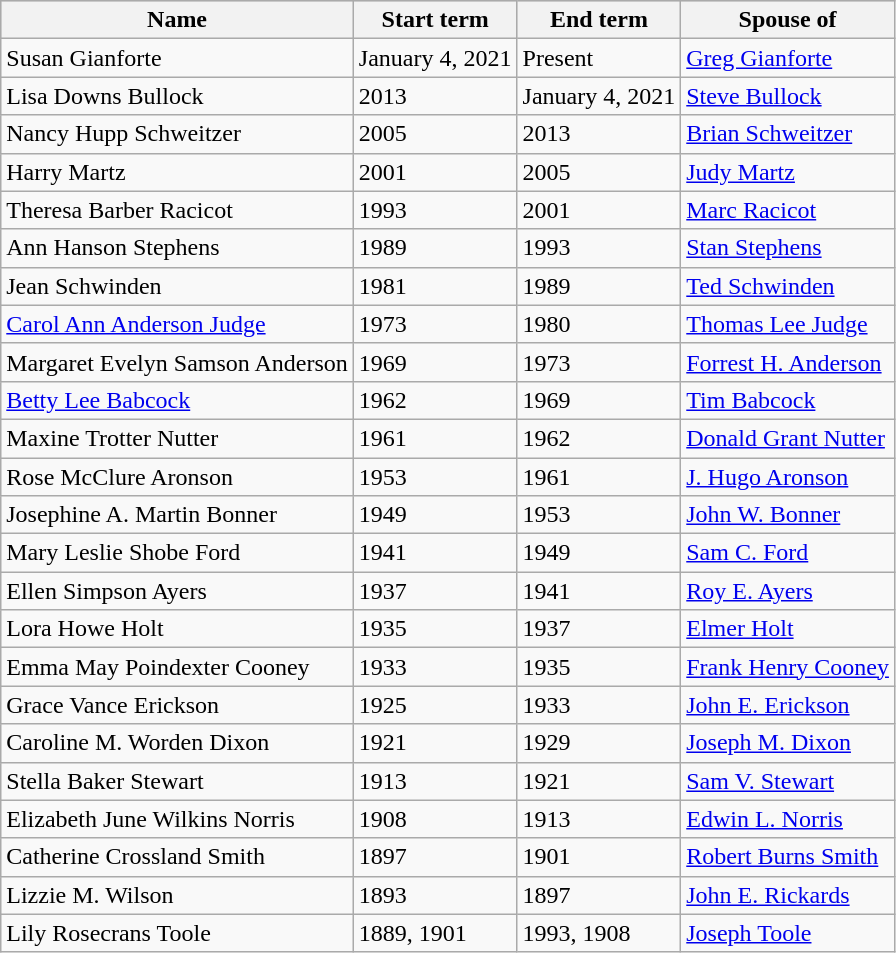<table class="wikitable sortable">
<tr style="background:#ccc;">
<th>Name</th>
<th>Start term</th>
<th>End term</th>
<th>Spouse of</th>
</tr>
<tr>
<td>Susan Gianforte</td>
<td>January 4, 2021</td>
<td>Present</td>
<td><a href='#'>Greg Gianforte</a></td>
</tr>
<tr>
<td>Lisa Downs Bullock</td>
<td>2013</td>
<td>January 4, 2021</td>
<td><a href='#'>Steve Bullock</a></td>
</tr>
<tr>
<td>Nancy Hupp Schweitzer</td>
<td>2005</td>
<td>2013</td>
<td><a href='#'>Brian Schweitzer</a></td>
</tr>
<tr>
<td>Harry Martz</td>
<td>2001</td>
<td>2005</td>
<td><a href='#'>Judy Martz</a></td>
</tr>
<tr>
<td>Theresa Barber Racicot</td>
<td>1993</td>
<td>2001</td>
<td><a href='#'>Marc Racicot</a></td>
</tr>
<tr>
<td>Ann Hanson Stephens</td>
<td>1989</td>
<td>1993</td>
<td><a href='#'>Stan Stephens</a></td>
</tr>
<tr>
<td>Jean Schwinden</td>
<td>1981</td>
<td>1989</td>
<td><a href='#'>Ted Schwinden</a></td>
</tr>
<tr>
<td><a href='#'>Carol Ann Anderson Judge</a></td>
<td>1973</td>
<td>1980</td>
<td><a href='#'>Thomas Lee Judge</a></td>
</tr>
<tr>
<td>Margaret Evelyn Samson Anderson</td>
<td>1969</td>
<td>1973</td>
<td><a href='#'>Forrest H. Anderson</a></td>
</tr>
<tr>
<td><a href='#'>Betty Lee Babcock</a></td>
<td>1962</td>
<td>1969</td>
<td><a href='#'>Tim Babcock</a></td>
</tr>
<tr>
<td>Maxine Trotter Nutter</td>
<td>1961</td>
<td>1962</td>
<td><a href='#'>Donald Grant Nutter</a></td>
</tr>
<tr>
<td>Rose McClure Aronson</td>
<td>1953</td>
<td>1961</td>
<td><a href='#'>J. Hugo Aronson</a></td>
</tr>
<tr>
<td>Josephine A. Martin Bonner</td>
<td>1949</td>
<td>1953</td>
<td><a href='#'>John W. Bonner</a></td>
</tr>
<tr>
<td>Mary Leslie Shobe Ford</td>
<td>1941</td>
<td>1949</td>
<td><a href='#'>Sam C. Ford</a></td>
</tr>
<tr>
<td>Ellen Simpson Ayers</td>
<td>1937</td>
<td>1941</td>
<td><a href='#'>Roy E. Ayers</a></td>
</tr>
<tr>
<td>Lora Howe Holt</td>
<td>1935</td>
<td>1937</td>
<td><a href='#'>Elmer Holt</a></td>
</tr>
<tr>
<td>Emma May Poindexter Cooney</td>
<td>1933</td>
<td>1935</td>
<td><a href='#'>Frank Henry Cooney</a></td>
</tr>
<tr>
<td>Grace Vance Erickson</td>
<td>1925</td>
<td>1933</td>
<td><a href='#'>John E. Erickson</a></td>
</tr>
<tr>
<td>Caroline M. Worden Dixon</td>
<td>1921</td>
<td>1929</td>
<td><a href='#'>Joseph M. Dixon</a></td>
</tr>
<tr>
<td>Stella Baker Stewart</td>
<td>1913</td>
<td>1921</td>
<td><a href='#'>Sam V. Stewart</a></td>
</tr>
<tr>
<td>Elizabeth June Wilkins Norris</td>
<td>1908</td>
<td>1913</td>
<td><a href='#'>Edwin L. Norris</a></td>
</tr>
<tr>
<td>Catherine Crossland Smith</td>
<td>1897</td>
<td>1901</td>
<td><a href='#'>Robert Burns Smith</a></td>
</tr>
<tr>
<td>Lizzie M. Wilson</td>
<td>1893</td>
<td>1897</td>
<td><a href='#'>John E. Rickards</a></td>
</tr>
<tr>
<td>Lily Rosecrans Toole</td>
<td>1889, 1901</td>
<td>1993, 1908</td>
<td><a href='#'>Joseph Toole</a></td>
</tr>
</table>
